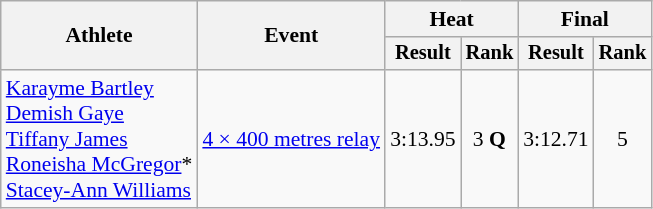<table class="wikitable" style="font-size:90%">
<tr>
<th rowspan="2">Athlete</th>
<th rowspan="2">Event</th>
<th colspan="2">Heat</th>
<th colspan="2">Final</th>
</tr>
<tr style="font-size:95%">
<th>Result</th>
<th>Rank</th>
<th>Result</th>
<th>Rank</th>
</tr>
<tr align=center>
<td align=left><a href='#'>Karayme Bartley</a><br><a href='#'>Demish Gaye</a><br><a href='#'>Tiffany James</a><br><a href='#'>Roneisha McGregor</a>*<br><a href='#'>Stacey-Ann Williams</a></td>
<td align=left><a href='#'>4 × 400 metres relay</a></td>
<td>3:13.95 </td>
<td>3 <strong>Q</strong></td>
<td>3:12.71 </td>
<td>5</td>
</tr>
</table>
